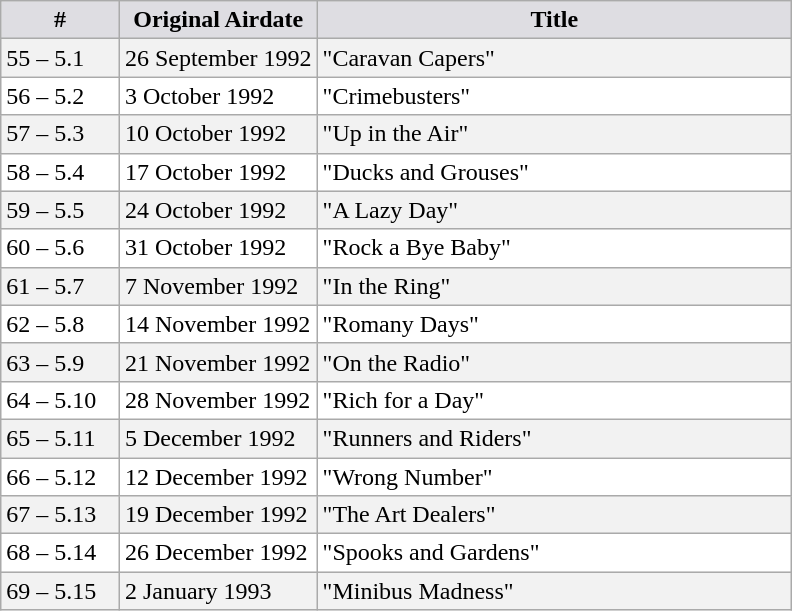<table class="wikitable">
<tr>
<th style="background:#dedde2; width:15%;">#</th>
<th style="background:#dedde2; width:25%;">Original Airdate</th>
<th style="background:#dedde2;">Title</th>
</tr>
<tr style="background:#f2f2f2;"|>
<td>55 – 5.1</td>
<td>26 September 1992</td>
<td>"Caravan Capers"</td>
</tr>
<tr style="background:#fff;"|>
<td>56 – 5.2</td>
<td>3 October 1992</td>
<td>"Crimebusters"</td>
</tr>
<tr style="background:#f2f2f2;"|>
<td>57 – 5.3</td>
<td>10 October 1992</td>
<td>"Up in the Air"</td>
</tr>
<tr style="background:#fff;"|>
<td>58 – 5.4</td>
<td>17 October 1992</td>
<td>"Ducks and Grouses"</td>
</tr>
<tr style="background:#f2f2f2;"|>
<td>59 – 5.5</td>
<td>24 October 1992</td>
<td>"A Lazy Day"</td>
</tr>
<tr style="background:#fff;"|>
<td>60 – 5.6</td>
<td>31 October 1992</td>
<td>"Rock a Bye Baby"</td>
</tr>
<tr style="background:#f2f2f2;"|>
<td>61 – 5.7</td>
<td>7 November 1992</td>
<td>"In the Ring"</td>
</tr>
<tr style="background:#fff;"|>
<td>62 – 5.8</td>
<td>14 November 1992</td>
<td>"Romany Days"</td>
</tr>
<tr style="background:#f2f2f2;"|>
<td>63 – 5.9</td>
<td>21 November 1992</td>
<td>"On the Radio"</td>
</tr>
<tr style="background:#fff;"|>
<td>64 – 5.10</td>
<td>28 November 1992</td>
<td>"Rich for a Day"</td>
</tr>
<tr style="background:#f2f2f2;"|>
<td>65 – 5.11</td>
<td>5 December 1992</td>
<td>"Runners and Riders"</td>
</tr>
<tr style="background:#fff;"|>
<td>66 – 5.12</td>
<td>12 December 1992</td>
<td>"Wrong Number"</td>
</tr>
<tr style="background:#f2f2f2;"|>
<td>67 – 5.13</td>
<td>19 December 1992</td>
<td>"The Art Dealers"</td>
</tr>
<tr style="background:#fff;"|>
<td>68 – 5.14</td>
<td>26 December 1992</td>
<td>"Spooks and Gardens"</td>
</tr>
<tr style="background:#f2f2f2;"|>
<td>69 – 5.15</td>
<td>2 January 1993</td>
<td>"Minibus Madness"</td>
</tr>
</table>
